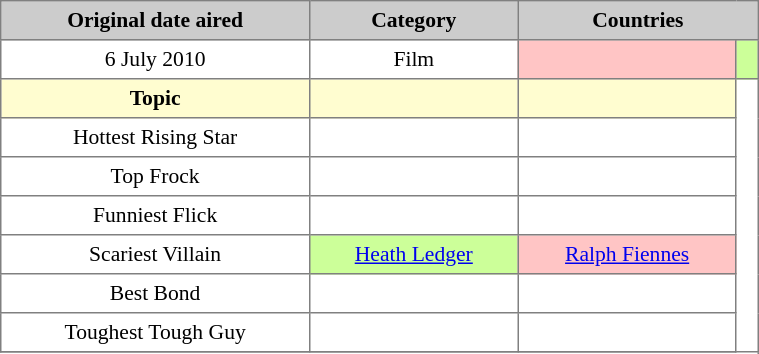<table border="1" cellpadding="4" cellspacing="0" style="text-align:center; font-size:90%; border-collapse:collapse;" width=40%>
<tr style="background:#ccc;">
<th>Original date aired</th>
<th>Category</th>
<th colspan=2>Countries</th>
</tr>
<tr>
<td>6 July 2010</td>
<td>Film</td>
<td style="background:#ffc5c5;"></td>
<td style="background:#ccff99;"></td>
</tr>
<tr style="background:#FFFDD0;">
<th>Topic</th>
<th></th>
<th></th>
</tr>
<tr>
<td>Hottest Rising Star</td>
<td></td>
<td></td>
</tr>
<tr>
<td>Top Frock</td>
<td></td>
<td></td>
</tr>
<tr>
<td>Funniest Flick</td>
<td></td>
<td></td>
</tr>
<tr>
<td>Scariest Villain</td>
<td style="background:#cf9;"><a href='#'>Heath Ledger</a></td>
<td style="background:#ffc5c5;"><a href='#'>Ralph Fiennes</a></td>
</tr>
<tr>
<td>Best Bond</td>
<td></td>
<td></td>
</tr>
<tr>
<td>Toughest Tough Guy</td>
<td></td>
<td></td>
</tr>
<tr>
</tr>
</table>
